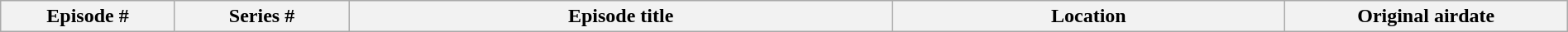<table class="wikitable plainrowheaders" style="width:100%; margin:auto;">
<tr>
<th width="8%">Episode #</th>
<th width="8%">Series #</th>
<th width="25%">Episode title</th>
<th width="18%">Location</th>
<th width="13%">Original airdate<br></th>
</tr>
</table>
